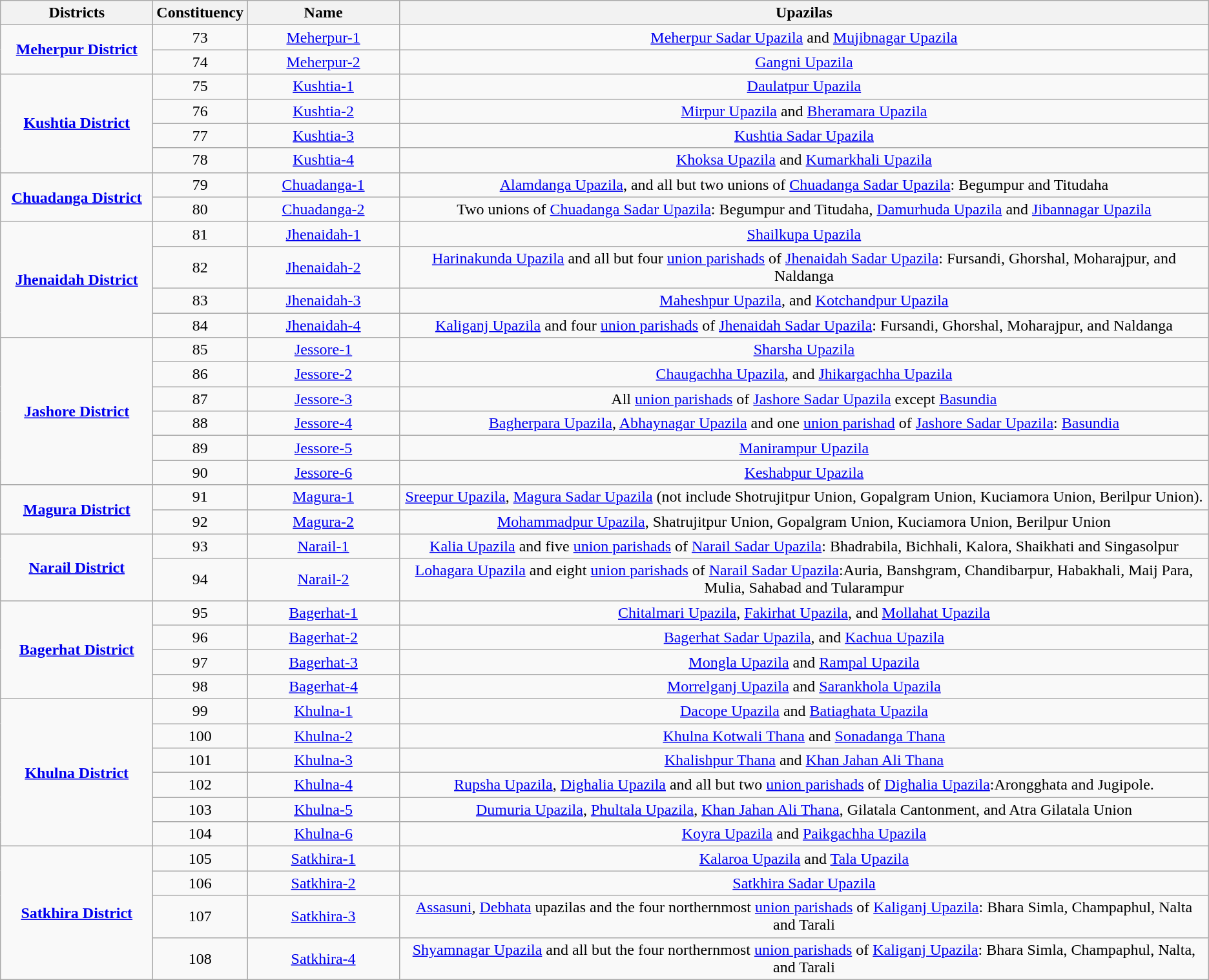<table class=wikitable style=text-align:center>
<tr>
<th width=150>Districts</th>
<th width=50>Constituency</th>
<th width=150>Name</th>
<th>Upazilas</th>
</tr>
<tr>
<td rowspan=2 align=center><strong><a href='#'>Meherpur District</a></strong></td>
<td>73</td>
<td><a href='#'>Meherpur-1</a></td>
<td><a href='#'>Meherpur Sadar Upazila</a> and <a href='#'>Mujibnagar Upazila</a></td>
</tr>
<tr>
<td>74</td>
<td><a href='#'>Meherpur-2</a></td>
<td><a href='#'>Gangni Upazila</a></td>
</tr>
<tr>
<td rowspan=4 align=center><strong><a href='#'>Kushtia District</a></strong></td>
<td>75</td>
<td><a href='#'>Kushtia-1</a></td>
<td><a href='#'>Daulatpur Upazila</a></td>
</tr>
<tr>
<td>76</td>
<td><a href='#'>Kushtia-2</a></td>
<td><a href='#'>Mirpur Upazila</a> and <a href='#'>Bheramara Upazila</a></td>
</tr>
<tr>
<td>77</td>
<td><a href='#'>Kushtia-3</a></td>
<td><a href='#'>Kushtia Sadar Upazila</a></td>
</tr>
<tr>
<td>78</td>
<td><a href='#'>Kushtia-4</a></td>
<td><a href='#'>Khoksa Upazila</a> and <a href='#'>Kumarkhali Upazila</a></td>
</tr>
<tr>
<td rowspan=2 align=center><strong><a href='#'>Chuadanga District</a></strong></td>
<td>79</td>
<td><a href='#'>Chuadanga-1</a></td>
<td><a href='#'>Alamdanga Upazila</a>, and all but two unions of <a href='#'>Chuadanga Sadar Upazila</a>: Begumpur and Titudaha</td>
</tr>
<tr>
<td>80</td>
<td><a href='#'>Chuadanga-2</a></td>
<td>Two unions of <a href='#'>Chuadanga Sadar Upazila</a>: Begumpur and Titudaha, <a href='#'>Damurhuda Upazila</a> and <a href='#'>Jibannagar Upazila</a></td>
</tr>
<tr>
<td rowspan=4 align=center><strong><a href='#'>Jhenaidah District</a></strong></td>
<td>81</td>
<td><a href='#'>Jhenaidah-1</a></td>
<td><a href='#'>Shailkupa Upazila</a></td>
</tr>
<tr>
<td>82</td>
<td><a href='#'>Jhenaidah-2</a></td>
<td><a href='#'>Harinakunda Upazila</a> and all but four <a href='#'>union parishads</a> of <a href='#'>Jhenaidah Sadar Upazila</a>: Fursandi, Ghorshal, Moharajpur, and Naldanga</td>
</tr>
<tr>
<td>83</td>
<td><a href='#'>Jhenaidah-3</a></td>
<td><a href='#'>Maheshpur Upazila</a>, and <a href='#'>Kotchandpur Upazila</a></td>
</tr>
<tr>
<td>84</td>
<td><a href='#'>Jhenaidah-4</a></td>
<td><a href='#'>Kaliganj Upazila</a> and four <a href='#'>union parishads</a> of <a href='#'>Jhenaidah Sadar Upazila</a>: Fursandi, Ghorshal, Moharajpur, and Naldanga</td>
</tr>
<tr>
<td rowspan=6 align=center><strong><a href='#'>Jashore District</a></strong></td>
<td>85</td>
<td><a href='#'>Jessore-1</a></td>
<td><a href='#'>Sharsha Upazila</a></td>
</tr>
<tr>
<td>86</td>
<td><a href='#'>Jessore-2</a></td>
<td><a href='#'>Chaugachha Upazila</a>, and <a href='#'>Jhikargachha Upazila</a></td>
</tr>
<tr>
<td>87</td>
<td><a href='#'>Jessore-3</a></td>
<td>All <a href='#'>union parishads</a> of <a href='#'>Jashore Sadar Upazila</a> except <a href='#'>Basundia</a></td>
</tr>
<tr>
<td>88</td>
<td><a href='#'>Jessore-4</a></td>
<td><a href='#'>Bagherpara Upazila</a>, <a href='#'>Abhaynagar Upazila</a> and one <a href='#'>union parishad</a> of <a href='#'>Jashore Sadar Upazila</a>: <a href='#'>Basundia</a></td>
</tr>
<tr>
<td>89</td>
<td><a href='#'>Jessore-5</a></td>
<td><a href='#'>Manirampur Upazila</a></td>
</tr>
<tr>
<td>90</td>
<td><a href='#'>Jessore-6</a></td>
<td><a href='#'>Keshabpur Upazila</a></td>
</tr>
<tr>
<td rowspan=2 align=center><strong><a href='#'>Magura District</a></strong></td>
<td>91</td>
<td><a href='#'>Magura-1</a></td>
<td><a href='#'>Sreepur Upazila</a>, <a href='#'>Magura Sadar Upazila</a> (not include Shotrujitpur Union, Gopalgram Union, Kuciamora Union, Berilpur Union).</td>
</tr>
<tr>
<td>92</td>
<td><a href='#'>Magura-2</a></td>
<td><a href='#'>Mohammadpur Upazila</a>, Shatrujitpur Union, Gopalgram Union, Kuciamora Union, Berilpur Union</td>
</tr>
<tr>
<td rowspan=2 align=center><strong><a href='#'>Narail District</a></strong></td>
<td>93</td>
<td><a href='#'>Narail-1</a></td>
<td><a href='#'>Kalia Upazila</a> and five <a href='#'>union parishads</a> of <a href='#'>Narail Sadar Upazila</a>: Bhadrabila, Bichhali, Kalora, Shaikhati and Singasolpur</td>
</tr>
<tr>
<td>94</td>
<td><a href='#'>Narail-2</a></td>
<td><a href='#'>Lohagara Upazila</a> and eight <a href='#'>union parishads</a> of <a href='#'>Narail Sadar Upazila</a>:Auria, Banshgram, Chandibarpur, Habakhali, Maij Para, Mulia, Sahabad and Tularampur</td>
</tr>
<tr>
<td rowspan=4 align=center><strong><a href='#'>Bagerhat District</a></strong></td>
<td>95</td>
<td><a href='#'>Bagerhat-1</a></td>
<td><a href='#'>Chitalmari Upazila</a>, <a href='#'>Fakirhat Upazila</a>, and <a href='#'>Mollahat Upazila</a></td>
</tr>
<tr>
<td>96</td>
<td><a href='#'>Bagerhat-2</a></td>
<td><a href='#'>Bagerhat Sadar Upazila</a>, and <a href='#'>Kachua Upazila</a></td>
</tr>
<tr>
<td>97</td>
<td><a href='#'>Bagerhat-3</a></td>
<td><a href='#'>Mongla Upazila</a> and <a href='#'>Rampal Upazila</a></td>
</tr>
<tr>
<td>98</td>
<td><a href='#'>Bagerhat-4</a></td>
<td><a href='#'>Morrelganj Upazila</a> and <a href='#'>Sarankhola Upazila</a></td>
</tr>
<tr>
<td rowspan=6 align=center><strong><a href='#'>Khulna District</a></strong></td>
<td>99</td>
<td><a href='#'>Khulna-1</a></td>
<td><a href='#'>Dacope Upazila</a> and <a href='#'>Batiaghata Upazila</a></td>
</tr>
<tr>
<td>100</td>
<td><a href='#'>Khulna-2</a></td>
<td><a href='#'>Khulna Kotwali Thana</a> and <a href='#'>Sonadanga Thana</a></td>
</tr>
<tr>
<td>101</td>
<td><a href='#'>Khulna-3</a></td>
<td><a href='#'>Khalishpur Thana</a> and <a href='#'>Khan Jahan Ali Thana</a></td>
</tr>
<tr>
<td>102</td>
<td><a href='#'>Khulna-4</a></td>
<td><a href='#'>Rupsha Upazila</a>, <a href='#'>Dighalia Upazila</a> and all but two <a href='#'>union parishads</a> of <a href='#'>Dighalia Upazila</a>:Arongghata and Jugipole.</td>
</tr>
<tr>
<td>103</td>
<td><a href='#'>Khulna-5</a></td>
<td><a href='#'>Dumuria Upazila</a>, <a href='#'>Phultala Upazila</a>, <a href='#'>Khan Jahan Ali Thana</a>, Gilatala Cantonment, and Atra Gilatala Union</td>
</tr>
<tr>
<td>104</td>
<td><a href='#'>Khulna-6</a></td>
<td><a href='#'>Koyra Upazila</a> and <a href='#'>Paikgachha Upazila</a></td>
</tr>
<tr>
<td rowspan=4 align=center><strong><a href='#'>Satkhira District</a></strong></td>
<td>105</td>
<td><a href='#'>Satkhira-1</a></td>
<td><a href='#'>Kalaroa Upazila</a> and <a href='#'>Tala Upazila</a></td>
</tr>
<tr>
<td>106</td>
<td><a href='#'>Satkhira-2</a></td>
<td><a href='#'>Satkhira Sadar Upazila</a></td>
</tr>
<tr>
<td>107</td>
<td><a href='#'>Satkhira-3</a></td>
<td><a href='#'>Assasuni</a>, <a href='#'>Debhata</a> upazilas and the four northernmost <a href='#'>union parishads</a> of <a href='#'>Kaliganj Upazila</a>: Bhara Simla, Champaphul, Nalta and Tarali</td>
</tr>
<tr>
<td>108</td>
<td><a href='#'>Satkhira-4</a></td>
<td><a href='#'>Shyamnagar Upazila</a> and all but the four northernmost <a href='#'>union parishads</a> of <a href='#'>Kaliganj Upazila</a>: Bhara Simla, Champaphul, Nalta, and Tarali</td>
</tr>
</table>
